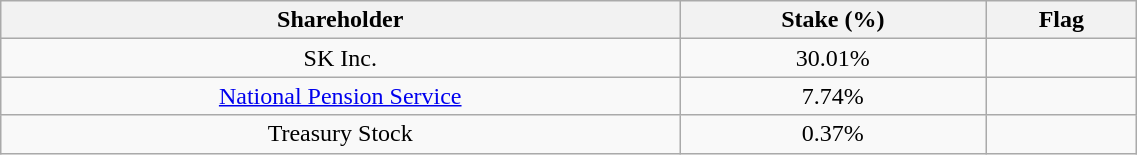<table class="wikitable" style="text-align:center; width:60%;">
<tr>
<th>Shareholder</th>
<th>Stake (%)</th>
<th>Flag</th>
</tr>
<tr>
<td>SK Inc.</td>
<td>30.01%</td>
<td></td>
</tr>
<tr>
<td><a href='#'>National Pension Service</a></td>
<td>7.74%</td>
<td></td>
</tr>
<tr>
<td>Treasury Stock</td>
<td>0.37%</td>
<td></td>
</tr>
</table>
